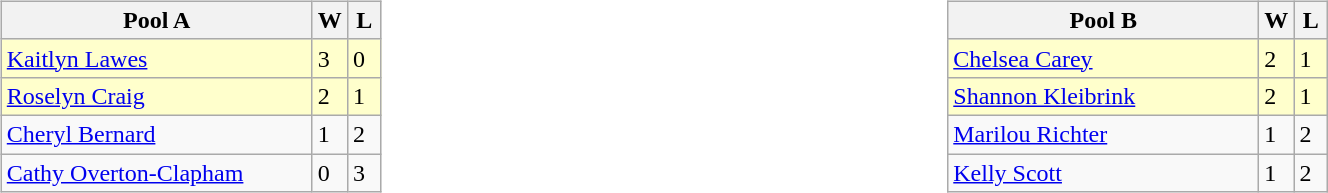<table>
<tr>
<td width=20% valign="top"><br><table class=wikitable>
<tr align=center>
<th width=200>Pool A</th>
<th width=15>W</th>
<th width=15>L</th>
</tr>
<tr bgcolor=#ffffcc>
<td> <a href='#'>Kaitlyn Lawes</a></td>
<td>3</td>
<td>0</td>
</tr>
<tr bgcolor=#ffffcc>
<td> <a href='#'>Roselyn Craig</a></td>
<td>2</td>
<td>1</td>
</tr>
<tr>
<td> <a href='#'>Cheryl Bernard</a></td>
<td>1</td>
<td>2</td>
</tr>
<tr>
<td> <a href='#'>Cathy Overton-Clapham</a></td>
<td>0</td>
<td>3</td>
</tr>
</table>
</td>
<td width=20% valign="top"><br><table class=wikitable>
<tr align=center>
<th width=200>Pool B</th>
<th width=15>W</th>
<th width=15>L</th>
</tr>
<tr bgcolor=#ffffcc>
<td> <a href='#'>Chelsea Carey</a></td>
<td>2</td>
<td>1</td>
</tr>
<tr bgcolor=#ffffcc>
<td> <a href='#'>Shannon Kleibrink</a></td>
<td>2</td>
<td>1</td>
</tr>
<tr>
<td> <a href='#'>Marilou Richter</a></td>
<td>1</td>
<td>2</td>
</tr>
<tr>
<td> <a href='#'>Kelly Scott</a></td>
<td>1</td>
<td>2</td>
</tr>
</table>
</td>
</tr>
</table>
